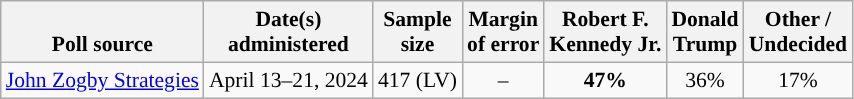<table class="wikitable sortable mw-datatable" style="font-size:90%;text-align:center;line-height:17px">
<tr valign=bottom>
<th>Poll source</th>
<th>Date(s)<br>administered</th>
<th>Sample<br>size</th>
<th>Margin<br>of error</th>
<th class="unsortable">Robert F.<br>Kennedy Jr.<br></th>
<th class="unsortable">Donald<br>Trump<br></th>
<th class="unsortable">Other /<br>Undecided</th>
</tr>
<tr>
<td style="text-align:left;"><a href='#'>John Zogby Strategies</a></td>
<td data-sort-value="2024-05-01">April 13–21, 2024</td>
<td>417 (LV)</td>
<td>–</td>
<td style="background-color:"><strong>47%</strong></td>
<td>36%</td>
<td>17%</td>
</tr>
</table>
